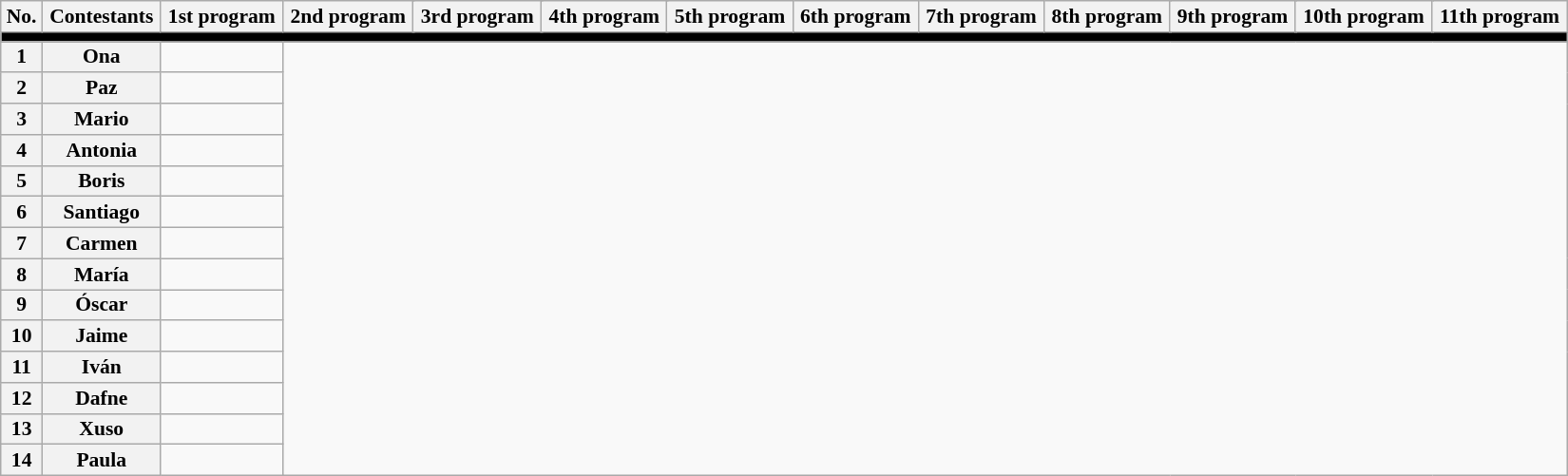<table class="wikitable" style="text-align:center; width:1100px; font-size:90%; line-height:15px">
<tr>
<th>No.</th>
<th>Contestants</th>
<th colspan=3>1st program</th>
<th colspan=3>2nd program</th>
<th colspan=3>3rd program</th>
<th colspan=3>4th program</th>
<th colspan=3>5th program</th>
<th colspan=3>6th program</th>
<th colspan=3>7th program</th>
<th colspan=3>8th program</th>
<th colspan=3>9th program</th>
<th colspan=3>10th program</th>
<th colspan=3>11th program</th>
</tr>
<tr>
<td style="background:black" colspan=35></td>
</tr>
<tr>
<th>1</th>
<th>Ona</th>
<td></td>
</tr>
<tr>
<th>2</th>
<th>Paz</th>
<td></td>
</tr>
<tr>
<th>3</th>
<th>Mario</th>
<td></td>
</tr>
<tr>
<th>4</th>
<th>Antonia</th>
<td></td>
</tr>
<tr>
<th>5</th>
<th>Boris</th>
<td></td>
</tr>
<tr>
<th>6</th>
<th>Santiago</th>
<td></td>
</tr>
<tr>
<th>7</th>
<th>Carmen</th>
<td></td>
</tr>
<tr>
<th>8</th>
<th>María</th>
<td></td>
</tr>
<tr>
<th>9</th>
<th>Óscar</th>
<td></td>
</tr>
<tr>
<th>10</th>
<th>Jaime</th>
<td></td>
</tr>
<tr>
<th>11</th>
<th>Iván</th>
<td></td>
</tr>
<tr>
<th>12</th>
<th>Dafne</th>
<td></td>
</tr>
<tr>
<th>13</th>
<th>Xuso</th>
<td></td>
</tr>
<tr>
<th>14</th>
<th>Paula</th>
<td></td>
</tr>
</table>
